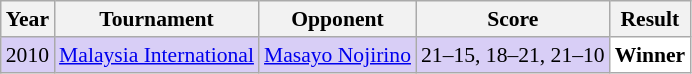<table class="sortable wikitable" style="font-size: 90%;">
<tr>
<th>Year</th>
<th>Tournament</th>
<th>Opponent</th>
<th>Score</th>
<th>Result</th>
</tr>
<tr style="background:#D8CEF6">
<td align="center">2010</td>
<td align="left"><a href='#'>Malaysia International</a></td>
<td align="left"> <a href='#'>Masayo Nojirino</a></td>
<td align="left">21–15, 18–21, 21–10</td>
<td style="text-align:left; background:white"> <strong>Winner</strong></td>
</tr>
</table>
